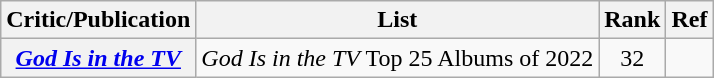<table class="wikitable plainrowheaders">
<tr>
<th>Critic/Publication</th>
<th>List</th>
<th>Rank</th>
<th>Ref</th>
</tr>
<tr>
<th scope="row"><em><a href='#'>God Is in the TV</a></em></th>
<td><em>God Is in the TV</em> Top 25 Albums of 2022</td>
<td style="text-align:center;">32</td>
<td style="text-align:center;"></td>
</tr>
</table>
